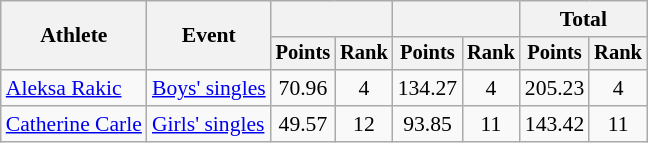<table class="wikitable" style="font-size:90%">
<tr>
<th rowspan="2">Athlete</th>
<th rowspan="2">Event</th>
<th colspan="2"></th>
<th colspan="2"></th>
<th colspan="2">Total</th>
</tr>
<tr style="font-size:95%">
<th>Points</th>
<th>Rank</th>
<th>Points</th>
<th>Rank</th>
<th>Points</th>
<th>Rank</th>
</tr>
<tr align=center>
<td align=left><a href='#'>Aleksa Rakic</a></td>
<td align=left><a href='#'>Boys' singles</a></td>
<td>70.96</td>
<td>4</td>
<td>134.27</td>
<td>4</td>
<td>205.23</td>
<td>4</td>
</tr>
<tr align=center>
<td align=left><a href='#'>Catherine Carle</a></td>
<td align=left><a href='#'>Girls' singles</a></td>
<td>49.57</td>
<td>12</td>
<td>93.85</td>
<td>11</td>
<td>143.42</td>
<td>11</td>
</tr>
</table>
